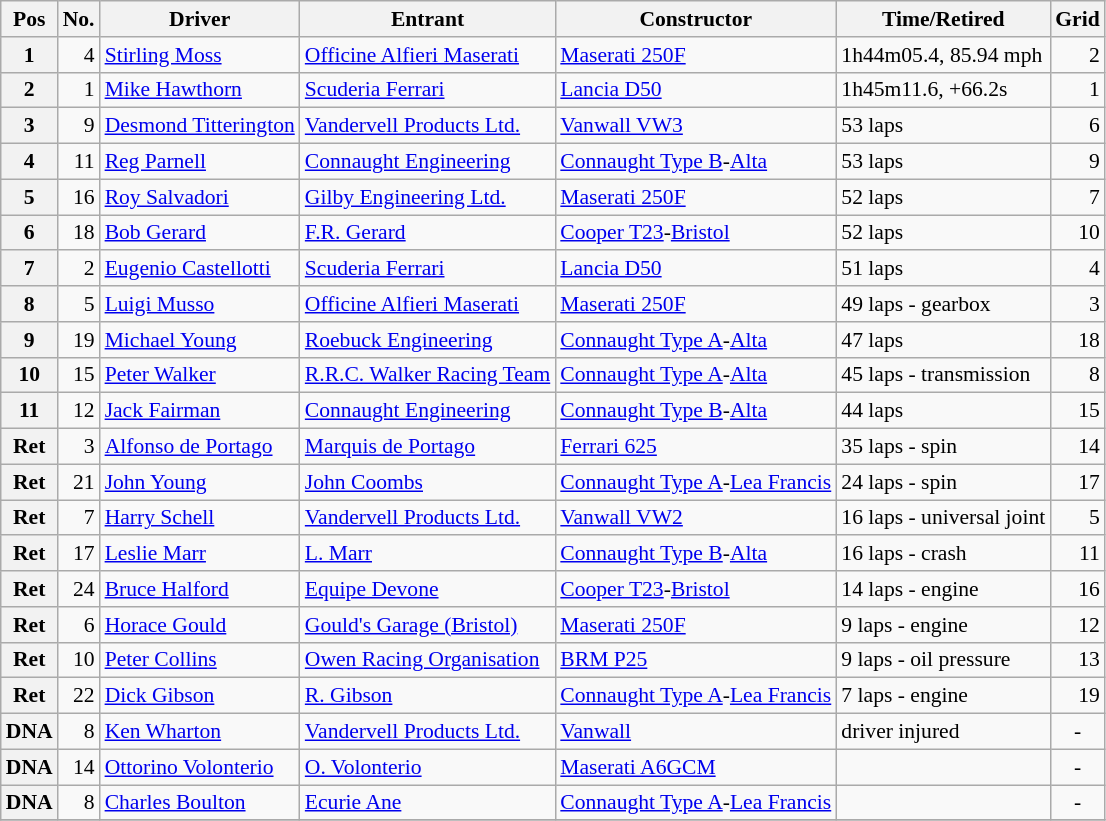<table class="wikitable" style="font-size: 90%;">
<tr>
<th>Pos</th>
<th>No.</th>
<th>Driver</th>
<th>Entrant</th>
<th>Constructor</th>
<th>Time/Retired</th>
<th>Grid</th>
</tr>
<tr>
<th>1</th>
<td style="text-align:right">4</td>
<td> <a href='#'>Stirling Moss</a></td>
<td><a href='#'>Officine Alfieri Maserati</a></td>
<td><a href='#'>Maserati 250F</a></td>
<td>1h44m05.4, 85.94 mph</td>
<td style="text-align:right">2</td>
</tr>
<tr>
<th>2</th>
<td style="text-align:right">1</td>
<td> <a href='#'>Mike Hawthorn</a></td>
<td><a href='#'>Scuderia Ferrari</a></td>
<td><a href='#'>Lancia D50</a></td>
<td>1h45m11.6, +66.2s</td>
<td style="text-align:right">1</td>
</tr>
<tr>
<th>3</th>
<td style="text-align:right">9</td>
<td> <a href='#'>Desmond Titterington</a></td>
<td><a href='#'>Vandervell Products Ltd.</a></td>
<td><a href='#'>Vanwall VW3</a></td>
<td>53 laps</td>
<td style="text-align:right">6</td>
</tr>
<tr>
<th>4</th>
<td style="text-align:right">11</td>
<td> <a href='#'>Reg Parnell</a></td>
<td><a href='#'>Connaught Engineering</a></td>
<td><a href='#'>Connaught Type B</a>-<a href='#'>Alta</a></td>
<td>53 laps</td>
<td style="text-align:right">9</td>
</tr>
<tr>
<th>5</th>
<td style="text-align:right">16</td>
<td> <a href='#'>Roy Salvadori</a></td>
<td><a href='#'>Gilby Engineering Ltd.</a></td>
<td><a href='#'>Maserati 250F</a></td>
<td>52 laps</td>
<td style="text-align:right">7</td>
</tr>
<tr>
<th>6</th>
<td style="text-align:right">18</td>
<td> <a href='#'>Bob Gerard</a></td>
<td><a href='#'>F.R. Gerard</a></td>
<td><a href='#'>Cooper T23</a>-<a href='#'>Bristol</a></td>
<td>52 laps</td>
<td style="text-align:right">10</td>
</tr>
<tr>
<th>7</th>
<td style="text-align:right">2</td>
<td> <a href='#'>Eugenio Castellotti</a></td>
<td><a href='#'>Scuderia Ferrari</a></td>
<td><a href='#'>Lancia D50</a></td>
<td>51 laps</td>
<td style="text-align:right">4</td>
</tr>
<tr>
<th>8</th>
<td style="text-align:right">5</td>
<td> <a href='#'>Luigi Musso</a></td>
<td><a href='#'>Officine Alfieri Maserati</a></td>
<td><a href='#'>Maserati 250F</a></td>
<td>49 laps - gearbox</td>
<td style="text-align:right">3</td>
</tr>
<tr>
<th>9</th>
<td style="text-align:right">19</td>
<td> <a href='#'>Michael Young</a></td>
<td><a href='#'>Roebuck Engineering</a></td>
<td><a href='#'>Connaught Type A</a>-<a href='#'>Alta</a></td>
<td>47 laps</td>
<td style="text-align:right">18</td>
</tr>
<tr>
<th>10</th>
<td style="text-align:right">15</td>
<td> <a href='#'>Peter Walker</a></td>
<td><a href='#'>R.R.C. Walker Racing Team</a></td>
<td><a href='#'>Connaught Type A</a>-<a href='#'>Alta</a></td>
<td>45 laps - transmission</td>
<td style="text-align:right">8</td>
</tr>
<tr>
<th>11</th>
<td style="text-align:right">12</td>
<td> <a href='#'>Jack Fairman</a></td>
<td><a href='#'>Connaught Engineering</a></td>
<td><a href='#'>Connaught Type B</a>-<a href='#'>Alta</a></td>
<td>44 laps</td>
<td style="text-align:right">15</td>
</tr>
<tr>
<th>Ret</th>
<td style="text-align:right">3</td>
<td> <a href='#'>Alfonso de Portago</a></td>
<td><a href='#'>Marquis de Portago</a></td>
<td><a href='#'>Ferrari 625</a></td>
<td>35 laps - spin</td>
<td style="text-align:right">14</td>
</tr>
<tr>
<th>Ret</th>
<td style="text-align:right">21</td>
<td> <a href='#'>John Young</a></td>
<td><a href='#'>John Coombs</a></td>
<td><a href='#'>Connaught Type A</a>-<a href='#'>Lea Francis</a></td>
<td>24 laps - spin</td>
<td style="text-align:right">17</td>
</tr>
<tr>
<th>Ret</th>
<td style="text-align:right">7</td>
<td> <a href='#'>Harry Schell</a></td>
<td><a href='#'>Vandervell Products Ltd.</a></td>
<td><a href='#'>Vanwall VW2</a></td>
<td>16 laps - universal joint</td>
<td style="text-align:right">5</td>
</tr>
<tr>
<th>Ret</th>
<td style="text-align:right">17</td>
<td> <a href='#'>Leslie Marr</a></td>
<td><a href='#'>L. Marr</a></td>
<td><a href='#'>Connaught Type B</a>-<a href='#'>Alta</a></td>
<td>16 laps - crash</td>
<td style="text-align:right">11</td>
</tr>
<tr>
<th>Ret</th>
<td style="text-align:right">24</td>
<td> <a href='#'>Bruce Halford</a></td>
<td><a href='#'>Equipe Devone</a></td>
<td><a href='#'>Cooper T23</a>-<a href='#'>Bristol</a></td>
<td>14 laps - engine</td>
<td style="text-align:right">16</td>
</tr>
<tr>
<th>Ret</th>
<td style="text-align:right">6</td>
<td> <a href='#'>Horace Gould</a></td>
<td><a href='#'>Gould's Garage (Bristol)</a></td>
<td><a href='#'>Maserati 250F</a></td>
<td>9 laps - engine</td>
<td style="text-align:right">12</td>
</tr>
<tr>
<th>Ret</th>
<td style="text-align:right">10</td>
<td> <a href='#'>Peter Collins</a></td>
<td><a href='#'>Owen Racing Organisation</a></td>
<td><a href='#'>BRM P25</a></td>
<td>9 laps - oil pressure</td>
<td style="text-align:right">13</td>
</tr>
<tr>
<th>Ret</th>
<td style="text-align:right">22</td>
<td> <a href='#'>Dick Gibson</a></td>
<td><a href='#'>R. Gibson</a></td>
<td><a href='#'>Connaught Type A</a>-<a href='#'>Lea Francis</a></td>
<td>7 laps - engine</td>
<td style="text-align:right">19</td>
</tr>
<tr>
<th>DNA</th>
<td style="text-align:right">8</td>
<td> <a href='#'>Ken Wharton</a></td>
<td><a href='#'>Vandervell Products Ltd.</a></td>
<td><a href='#'>Vanwall</a></td>
<td>driver injured</td>
<td style="text-align:center">-</td>
</tr>
<tr>
<th>DNA</th>
<td style="text-align:right">14</td>
<td> <a href='#'>Ottorino Volonterio</a></td>
<td><a href='#'>O. Volonterio</a></td>
<td><a href='#'>Maserati A6GCM</a></td>
<td></td>
<td style="text-align:center">-</td>
</tr>
<tr>
<th>DNA</th>
<td style="text-align:right">8</td>
<td> <a href='#'>Charles Boulton</a></td>
<td><a href='#'>Ecurie Ane</a></td>
<td><a href='#'>Connaught Type A</a>-<a href='#'>Lea Francis</a></td>
<td></td>
<td style="text-align:center">-</td>
</tr>
<tr>
</tr>
</table>
